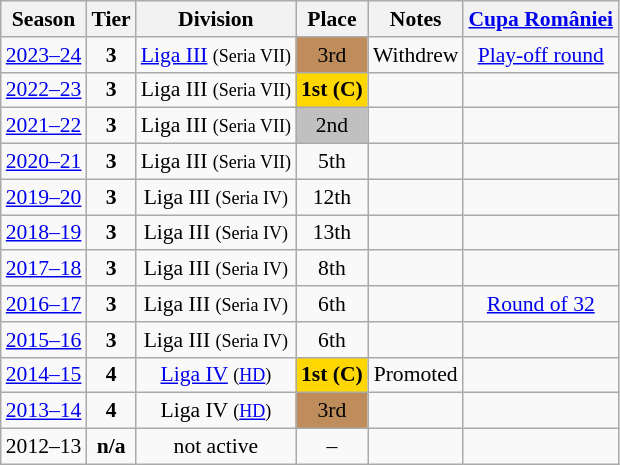<table class="wikitable" style="text-align:center; font-size:90%">
<tr>
<th>Season</th>
<th>Tier</th>
<th>Division</th>
<th>Place</th>
<th>Notes</th>
<th><a href='#'>Cupa României</a></th>
</tr>
<tr>
<td><a href='#'>2023–24</a></td>
<td><strong>3</strong></td>
<td><a href='#'>Liga III</a> <small>(Seria VII)</small></td>
<td align=center bgcolor=#BF8D5B>3rd</td>
<td>Withdrew</td>
<td><a href='#'>Play-off round</a></td>
</tr>
<tr>
<td><a href='#'>2022–23</a></td>
<td><strong>3</strong></td>
<td>Liga III <small>(Seria VII)</small></td>
<td align=center bgcolor=gold><strong>1st (C)</strong></td>
<td></td>
<td></td>
</tr>
<tr>
<td><a href='#'>2021–22</a></td>
<td><strong>3</strong></td>
<td>Liga III <small>(Seria VII)</small></td>
<td align=center bgcolor=silver>2nd</td>
<td></td>
<td></td>
</tr>
<tr>
<td><a href='#'>2020–21</a></td>
<td><strong>3</strong></td>
<td>Liga III <small>(Seria VII)</small></td>
<td>5th</td>
<td></td>
<td></td>
</tr>
<tr>
<td><a href='#'>2019–20</a></td>
<td><strong>3</strong></td>
<td>Liga III <small>(Seria IV)</small></td>
<td>12th</td>
<td></td>
<td></td>
</tr>
<tr>
<td><a href='#'>2018–19</a></td>
<td><strong>3</strong></td>
<td>Liga III <small>(Seria IV)</small></td>
<td>13th</td>
<td></td>
<td></td>
</tr>
<tr>
<td><a href='#'>2017–18</a></td>
<td><strong>3</strong></td>
<td>Liga III <small>(Seria IV)</small></td>
<td>8th</td>
<td></td>
<td></td>
</tr>
<tr>
<td><a href='#'>2016–17</a></td>
<td><strong>3</strong></td>
<td>Liga III <small>(Seria IV)</small></td>
<td>6th</td>
<td></td>
<td><a href='#'>Round of 32</a></td>
</tr>
<tr>
<td><a href='#'>2015–16</a></td>
<td><strong>3</strong></td>
<td>Liga III <small>(Seria IV)</small></td>
<td>6th</td>
<td></td>
<td></td>
</tr>
<tr>
<td><a href='#'>2014–15</a></td>
<td><strong>4</strong></td>
<td><a href='#'>Liga IV</a> <small>(<a href='#'>HD</a>)</small></td>
<td align=center bgcolor=gold><strong>1st (C)</strong></td>
<td>Promoted</td>
<td></td>
</tr>
<tr>
<td><a href='#'>2013–14</a></td>
<td><strong>4</strong></td>
<td>Liga IV <small>(<a href='#'>HD</a>)</small></td>
<td align=center bgcolor=#BF8D5B>3rd</td>
<td></td>
</tr>
<tr>
<td>2012–13</td>
<td><strong>n/a</strong></td>
<td>not active</td>
<td align=center bgcolor=>–</td>
<td></td>
<td></td>
</tr>
</table>
